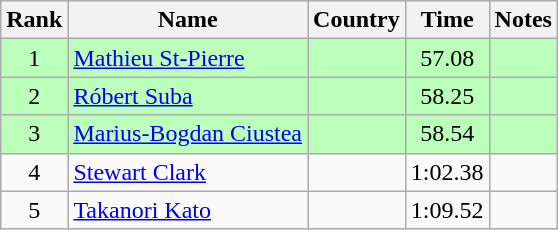<table class="wikitable" style="text-align:center">
<tr>
<th>Rank</th>
<th>Name</th>
<th>Country</th>
<th>Time</th>
<th>Notes</th>
</tr>
<tr bgcolor=bbffbb>
<td>1</td>
<td align="left"><a href='#'>Mathieu St-Pierre</a></td>
<td align="left"></td>
<td>57.08</td>
<td></td>
</tr>
<tr bgcolor=bbffbb>
<td>2</td>
<td align="left"><a href='#'>Róbert Suba</a></td>
<td align="left"></td>
<td>58.25</td>
<td></td>
</tr>
<tr bgcolor=bbffbb>
<td>3</td>
<td align="left"><a href='#'>Marius-Bogdan Ciustea</a></td>
<td align="left"></td>
<td>58.54</td>
<td></td>
</tr>
<tr>
<td>4</td>
<td align="left"><a href='#'>Stewart Clark</a></td>
<td align="left"></td>
<td>1:02.38</td>
<td></td>
</tr>
<tr>
<td>5</td>
<td align="left"><a href='#'>Takanori Kato</a></td>
<td align="left"></td>
<td>1:09.52</td>
<td></td>
</tr>
</table>
